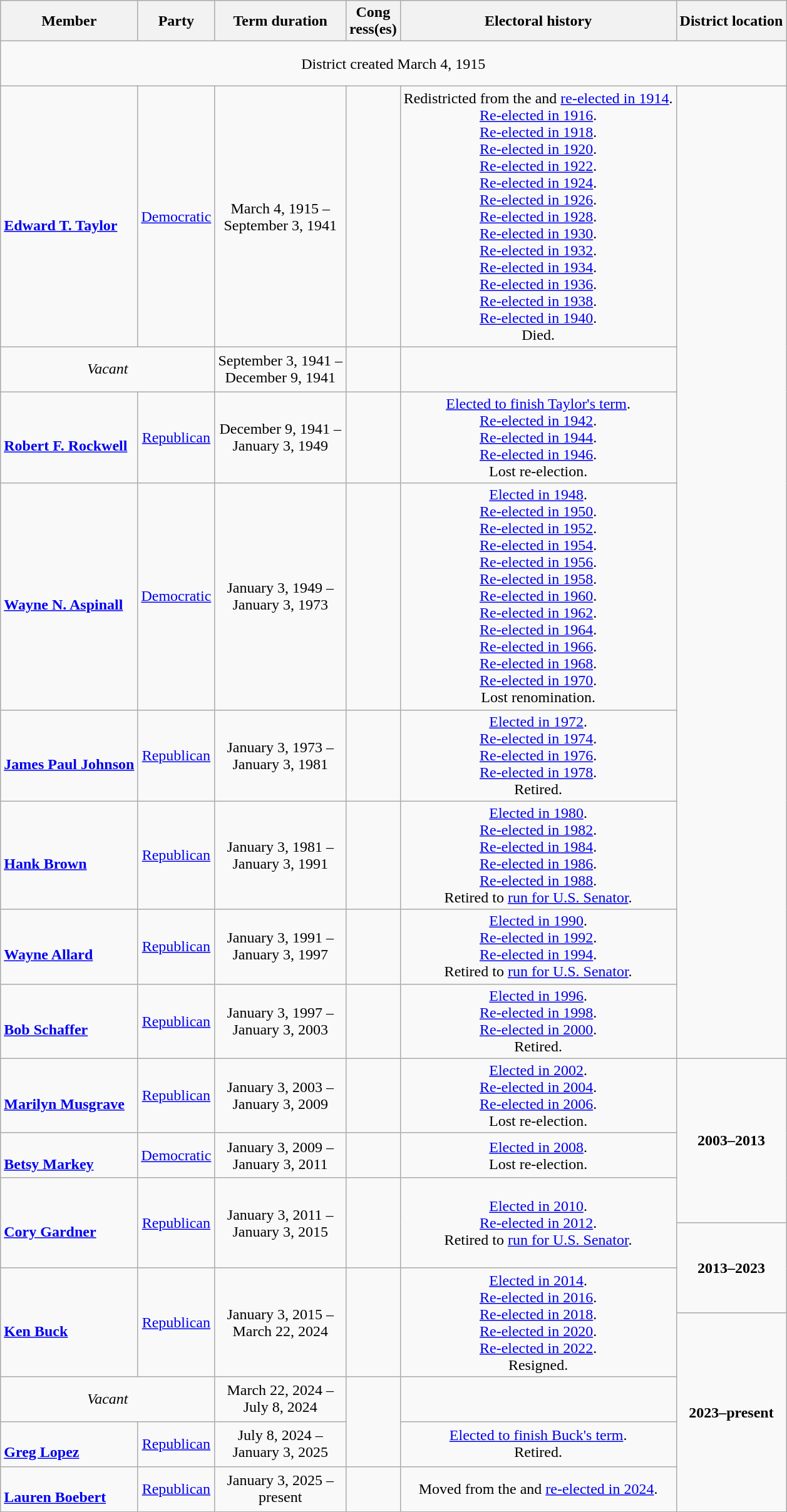<table class=wikitable style="text-align:center">
<tr>
<th>Member</th>
<th>Party</th>
<th>Term duration</th>
<th>Cong<br>ress(es)</th>
<th>Electoral history</th>
<th>District location</th>
</tr>
<tr style="height:3em">
<td colspan=6>District created March 4, 1915</td>
</tr>
<tr style="height:3em">
<td align=left><br><strong><a href='#'>Edward T. Taylor</a></strong><br></td>
<td><a href='#'>Democratic</a></td>
<td nowrap>March 4, 1915 –<br>September 3, 1941</td>
<td></td>
<td>Redistricted from the  and <a href='#'>re-elected in 1914</a>.<br><a href='#'>Re-elected in 1916</a>.<br><a href='#'>Re-elected in 1918</a>.<br><a href='#'>Re-elected in 1920</a>.<br><a href='#'>Re-elected in 1922</a>.<br><a href='#'>Re-elected in 1924</a>.<br><a href='#'>Re-elected in 1926</a>.<br><a href='#'>Re-elected in 1928</a>.<br><a href='#'>Re-elected in 1930</a>.<br><a href='#'>Re-elected in 1932</a>.<br><a href='#'>Re-elected in 1934</a>.<br><a href='#'>Re-elected in 1936</a>.<br><a href='#'>Re-elected in 1938</a>.<br><a href='#'>Re-elected in 1940</a>.<br>Died.</td>
<td rowspan=8></td>
</tr>
<tr style="height:3em">
<td colspan=2><em>Vacant</em></td>
<td nowrap>September 3, 1941 –<br>December 9, 1941</td>
<td></td>
<td></td>
</tr>
<tr style="height:3em">
<td align=left><br><strong><a href='#'>Robert F. Rockwell</a></strong><br></td>
<td><a href='#'>Republican</a></td>
<td nowrap>December 9, 1941 –<br>January 3, 1949</td>
<td></td>
<td><a href='#'>Elected to finish Taylor's term</a>.<br><a href='#'>Re-elected in 1942</a>.<br><a href='#'>Re-elected in 1944</a>.<br><a href='#'>Re-elected in 1946</a>.<br>Lost re-election.</td>
</tr>
<tr style="height:3em">
<td align=left><br><strong><a href='#'>Wayne N. Aspinall</a></strong><br></td>
<td><a href='#'>Democratic</a></td>
<td nowrap>January 3, 1949 –<br>January 3, 1973</td>
<td></td>
<td><a href='#'>Elected in 1948</a>.<br><a href='#'>Re-elected in 1950</a>.<br><a href='#'>Re-elected in 1952</a>.<br><a href='#'>Re-elected in 1954</a>.<br><a href='#'>Re-elected in 1956</a>.<br><a href='#'>Re-elected in 1958</a>.<br><a href='#'>Re-elected in 1960</a>.<br><a href='#'>Re-elected in 1962</a>.<br><a href='#'>Re-elected in 1964</a>.<br><a href='#'>Re-elected in 1966</a>.<br><a href='#'>Re-elected in 1968</a>.<br><a href='#'>Re-elected in 1970</a>.<br>Lost renomination.</td>
</tr>
<tr style="height:3em">
<td align=left><br><strong><a href='#'>James Paul Johnson</a></strong><br></td>
<td><a href='#'>Republican</a></td>
<td nowrap>January 3, 1973 –<br>January 3, 1981</td>
<td></td>
<td><a href='#'>Elected in 1972</a>.<br><a href='#'>Re-elected in 1974</a>.<br><a href='#'>Re-elected in 1976</a>.<br><a href='#'>Re-elected in 1978</a>.<br>Retired.</td>
</tr>
<tr style="height:3em">
<td align=left><br><strong><a href='#'>Hank Brown</a></strong><br></td>
<td><a href='#'>Republican</a></td>
<td nowrap>January 3, 1981 –<br>January 3, 1991</td>
<td></td>
<td><a href='#'>Elected in 1980</a>.<br><a href='#'>Re-elected in 1982</a>.<br><a href='#'>Re-elected in 1984</a>.<br><a href='#'>Re-elected in 1986</a>.<br><a href='#'>Re-elected in 1988</a>.<br>Retired to <a href='#'>run for U.S. Senator</a>.</td>
</tr>
<tr style="height:3em">
<td align=left><br><strong><a href='#'>Wayne Allard</a></strong><br></td>
<td><a href='#'>Republican</a></td>
<td nowrap>January 3, 1991 –<br>January 3, 1997</td>
<td></td>
<td><a href='#'>Elected in 1990</a>.<br><a href='#'>Re-elected in 1992</a>.<br><a href='#'>Re-elected in 1994</a>.<br>Retired to <a href='#'>run for U.S. Senator</a>.</td>
</tr>
<tr style="height:3em">
<td align=left><br><strong><a href='#'>Bob Schaffer</a></strong><br></td>
<td><a href='#'>Republican</a></td>
<td nowrap>January 3, 1997 –<br>January 3, 2003</td>
<td></td>
<td><a href='#'>Elected in 1996</a>.<br><a href='#'>Re-elected in 1998</a>.<br><a href='#'>Re-elected in 2000</a>.<br>Retired.</td>
</tr>
<tr style="height:3em">
<td align=left><br><strong><a href='#'>Marilyn Musgrave</a></strong><br></td>
<td><a href='#'>Republican</a></td>
<td nowrap>January 3, 2003 –<br>January 3, 2009</td>
<td></td>
<td><a href='#'>Elected in 2002</a>.<br><a href='#'>Re-elected in 2004</a>.<br><a href='#'>Re-elected in 2006</a>.<br>Lost re-election.</td>
<td rowspan=3><strong>2003–2013</strong><br></td>
</tr>
<tr style="height:3em">
<td align=left><br><strong><a href='#'>Betsy Markey</a></strong><br></td>
<td><a href='#'>Democratic</a></td>
<td nowrap>January 3, 2009 –<br>January 3, 2011</td>
<td></td>
<td><a href='#'>Elected in 2008</a>.<br>Lost re-election.</td>
</tr>
<tr style="height:3em">
<td rowspan=2 align=left><br><strong><a href='#'>Cory Gardner</a></strong><br></td>
<td rowspan=2 ><a href='#'>Republican</a></td>
<td rowspan=2 nowrap>January 3, 2011 –<br>January 3, 2015</td>
<td rowspan=2></td>
<td rowspan=2><a href='#'>Elected in 2010</a>.<br><a href='#'>Re-elected in 2012</a>.<br>Retired to <a href='#'>run for U.S. Senator</a>.</td>
</tr>
<tr style="height:3em">
<td rowspan=2><strong>2013–2023</strong><br></td>
</tr>
<tr style="height:3em">
<td rowspan=2 align=left><br><strong><a href='#'>Ken Buck</a></strong><br></td>
<td rowspan=2 ><a href='#'>Republican</a></td>
<td rowspan=2 nowrap>January 3, 2015 –<br>March 22, 2024</td>
<td rowspan=2></td>
<td rowspan=2><a href='#'>Elected in 2014</a>.<br><a href='#'>Re-elected in 2016</a>.<br><a href='#'>Re-elected in 2018</a>.<br><a href='#'>Re-elected in 2020</a>.<br><a href='#'>Re-elected in 2022</a>.<br>Resigned.</td>
</tr>
<tr style="height:3em">
<td rowspan=4><strong>2023–present</strong><br></td>
</tr>
<tr style="height:3em">
<td colspan=2><em>Vacant</em></td>
<td>March 22, 2024 –<br>July 8, 2024</td>
<td rowspan=2></td>
</tr>
<tr style="height:3em">
<td align=left><br><strong><a href='#'>Greg Lopez</a></strong><br></td>
<td><a href='#'>Republican</a></td>
<td nowrap>July 8, 2024 –<br>January 3, 2025</td>
<td><a href='#'>Elected to finish Buck's term</a>.<br>Retired.</td>
</tr>
<tr style="height:3em">
<td align=left><br><strong><a href='#'>Lauren Boebert</a></strong><br></td>
<td><a href='#'>Republican</a></td>
<td nowrap>January 3, 2025 –<br>present</td>
<td></td>
<td>Moved from the  and <a href='#'>re-elected in 2024</a>.</td>
</tr>
</table>
